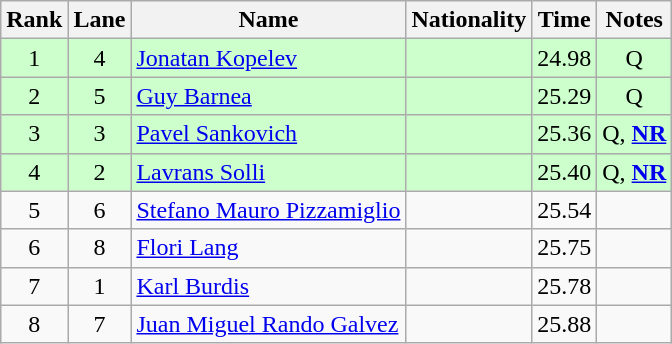<table class="wikitable sortable" style="text-align:center">
<tr>
<th>Rank</th>
<th>Lane</th>
<th>Name</th>
<th>Nationality</th>
<th>Time</th>
<th>Notes</th>
</tr>
<tr bgcolor=ccffcc>
<td>1</td>
<td>4</td>
<td align=left><a href='#'>Jonatan Kopelev</a></td>
<td align=left></td>
<td>24.98</td>
<td>Q</td>
</tr>
<tr bgcolor=ccffcc>
<td>2</td>
<td>5</td>
<td align=left><a href='#'>Guy Barnea</a></td>
<td align=left></td>
<td>25.29</td>
<td>Q</td>
</tr>
<tr bgcolor=ccffcc>
<td>3</td>
<td>3</td>
<td align=left><a href='#'>Pavel Sankovich</a></td>
<td align=left></td>
<td>25.36</td>
<td>Q, <strong><a href='#'>NR</a></strong></td>
</tr>
<tr bgcolor=ccffcc>
<td>4</td>
<td>2</td>
<td align=left><a href='#'>Lavrans Solli</a></td>
<td align=left></td>
<td>25.40</td>
<td>Q, <strong><a href='#'>NR</a></strong></td>
</tr>
<tr>
<td>5</td>
<td>6</td>
<td align=left><a href='#'>Stefano Mauro Pizzamiglio</a></td>
<td align=left></td>
<td>25.54</td>
<td></td>
</tr>
<tr>
<td>6</td>
<td>8</td>
<td align=left><a href='#'>Flori Lang</a></td>
<td align=left></td>
<td>25.75</td>
<td></td>
</tr>
<tr>
<td>7</td>
<td>1</td>
<td align=left><a href='#'>Karl Burdis</a></td>
<td align=left></td>
<td>25.78</td>
<td></td>
</tr>
<tr>
<td>8</td>
<td>7</td>
<td align=left><a href='#'>Juan Miguel Rando Galvez</a></td>
<td align=left></td>
<td>25.88</td>
<td></td>
</tr>
</table>
